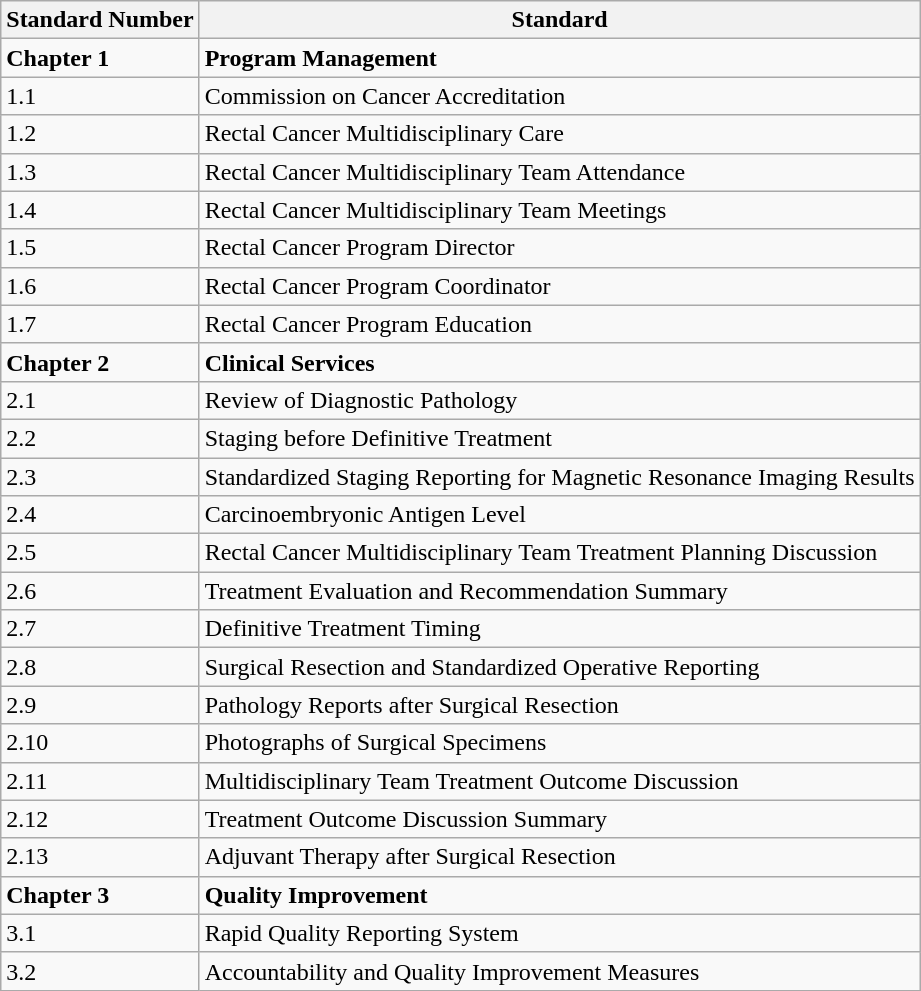<table class="wikitable">
<tr>
<th>Standard Number</th>
<th>Standard</th>
</tr>
<tr>
<td><strong>Chapter 1</strong></td>
<td><strong>Program Management</strong></td>
</tr>
<tr>
<td>1.1</td>
<td>Commission on Cancer Accreditation</td>
</tr>
<tr>
<td>1.2</td>
<td>Rectal Cancer Multidisciplinary Care</td>
</tr>
<tr>
<td>1.3</td>
<td>Rectal Cancer Multidisciplinary Team Attendance</td>
</tr>
<tr>
<td>1.4</td>
<td>Rectal Cancer Multidisciplinary Team Meetings</td>
</tr>
<tr>
<td>1.5</td>
<td>Rectal Cancer Program Director</td>
</tr>
<tr>
<td>1.6</td>
<td>Rectal Cancer Program Coordinator</td>
</tr>
<tr>
<td>1.7</td>
<td>Rectal Cancer Program Education</td>
</tr>
<tr>
<td><strong>Chapter 2</strong></td>
<td><strong>Clinical Services</strong></td>
</tr>
<tr>
<td>2.1</td>
<td>Review of Diagnostic Pathology</td>
</tr>
<tr>
<td>2.2</td>
<td>Staging before Definitive Treatment</td>
</tr>
<tr>
<td>2.3</td>
<td>Standardized Staging Reporting for Magnetic Resonance Imaging Results</td>
</tr>
<tr>
<td>2.4</td>
<td>Carcinoembryonic Antigen Level</td>
</tr>
<tr>
<td>2.5</td>
<td>Rectal Cancer Multidisciplinary Team Treatment Planning Discussion</td>
</tr>
<tr>
<td>2.6</td>
<td>Treatment Evaluation and Recommendation Summary</td>
</tr>
<tr>
<td>2.7</td>
<td>Definitive Treatment Timing</td>
</tr>
<tr>
<td>2.8</td>
<td>Surgical Resection and Standardized Operative Reporting</td>
</tr>
<tr>
<td>2.9</td>
<td>Pathology Reports after Surgical Resection</td>
</tr>
<tr>
<td>2.10</td>
<td>Photographs of Surgical Specimens</td>
</tr>
<tr>
<td>2.11</td>
<td>Multidisciplinary Team Treatment Outcome Discussion</td>
</tr>
<tr>
<td>2.12</td>
<td>Treatment Outcome Discussion Summary</td>
</tr>
<tr>
<td>2.13</td>
<td>Adjuvant Therapy after Surgical Resection</td>
</tr>
<tr>
<td><strong>Chapter 3</strong></td>
<td><strong>Quality Improvement</strong></td>
</tr>
<tr>
<td>3.1</td>
<td>Rapid Quality Reporting System</td>
</tr>
<tr>
<td>3.2</td>
<td>Accountability and Quality Improvement Measures</td>
</tr>
</table>
